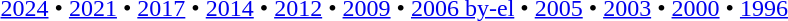<table id=toc class=toc summary=Contents>
<tr>
<td align=center><br><a href='#'>2024</a> • <a href='#'>2021</a> • <a href='#'>2017</a> • <a href='#'>2014</a> • <a href='#'>2012</a> • <a href='#'>2009</a> • <a href='#'>2006 by-el</a> • <a href='#'>2005</a> • <a href='#'>2003</a> • <a href='#'>2000</a> • <a href='#'>1996</a></td>
</tr>
</table>
